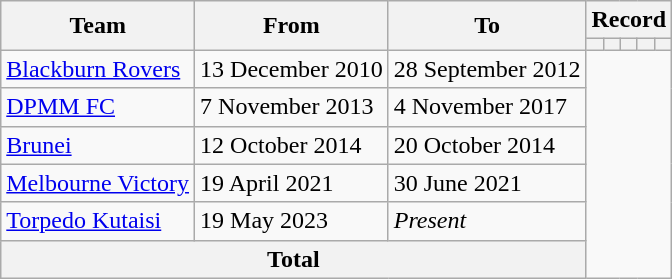<table class=wikitable style="text-align: center">
<tr>
<th rowspan=2>Team</th>
<th rowspan=2>From</th>
<th rowspan=2>To</th>
<th colspan=5>Record</th>
</tr>
<tr>
<th></th>
<th></th>
<th></th>
<th></th>
<th></th>
</tr>
<tr>
<td align=left><a href='#'>Blackburn Rovers</a></td>
<td align=left>13 December 2010</td>
<td align=left>28 September 2012<br></td>
</tr>
<tr>
<td align=left><a href='#'>DPMM FC</a></td>
<td align=left>7 November 2013</td>
<td align=left>4 November 2017<br></td>
</tr>
<tr>
<td align=left><a href='#'>Brunei</a></td>
<td align=left>12 October 2014</td>
<td align=left>20 October 2014<br></td>
</tr>
<tr>
<td align=left><a href='#'>Melbourne Victory</a></td>
<td align=left>19 April 2021</td>
<td align=left>30 June 2021<br></td>
</tr>
<tr>
<td align=left><a href='#'>Torpedo Kutaisi</a></td>
<td align=left>19 May 2023</td>
<td align=left><em>Present</em><br></td>
</tr>
<tr>
<th colspan=3>Total<br></th>
</tr>
</table>
